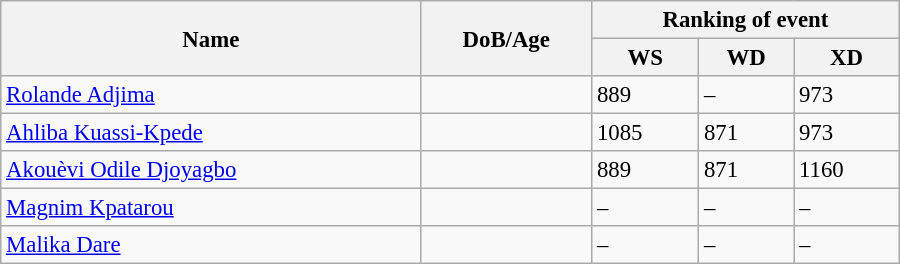<table class="wikitable" style="width:600px; font-size:95%;">
<tr>
<th rowspan="2" align="left">Name</th>
<th rowspan="2" align="left">DoB/Age</th>
<th colspan="3" align="center">Ranking of event</th>
</tr>
<tr>
<th align="center">WS</th>
<th>WD</th>
<th align="center">XD</th>
</tr>
<tr>
<td><a href='#'>Rolande Adjima</a></td>
<td></td>
<td>889</td>
<td>–</td>
<td>973</td>
</tr>
<tr>
<td><a href='#'>Ahliba Kuassi-Kpede</a></td>
<td></td>
<td>1085</td>
<td>871</td>
<td>973</td>
</tr>
<tr>
<td><a href='#'>Akouèvi Odile Djoyagbo</a></td>
<td></td>
<td>889</td>
<td>871</td>
<td>1160</td>
</tr>
<tr>
<td><a href='#'>Magnim Kpatarou</a></td>
<td></td>
<td>–</td>
<td>–</td>
<td>–</td>
</tr>
<tr>
<td><a href='#'>Malika Dare</a></td>
<td></td>
<td>–</td>
<td>–</td>
<td>–</td>
</tr>
</table>
